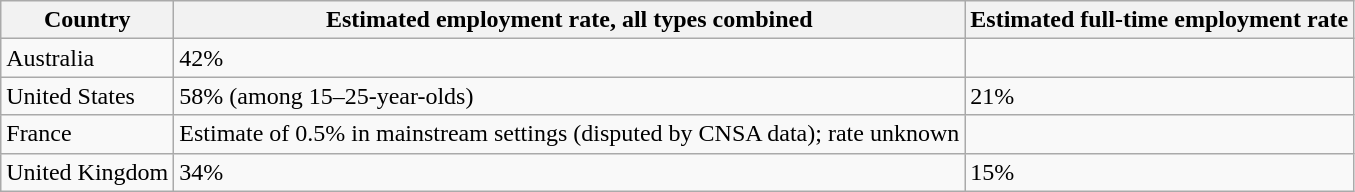<table class="wikitable">
<tr>
<th>Country</th>
<th>Estimated employment rate, all types combined</th>
<th>Estimated full-time employment rate</th>
</tr>
<tr>
<td>Australia</td>
<td>42%</td>
<td></td>
</tr>
<tr>
<td>United States</td>
<td>58% (among 15–25-year-olds)</td>
<td>21%</td>
</tr>
<tr>
<td>France</td>
<td>Estimate of 0.5% in mainstream settings (disputed by CNSA data); rate unknown</td>
<td></td>
</tr>
<tr>
<td>United Kingdom</td>
<td>34%</td>
<td>15%</td>
</tr>
</table>
